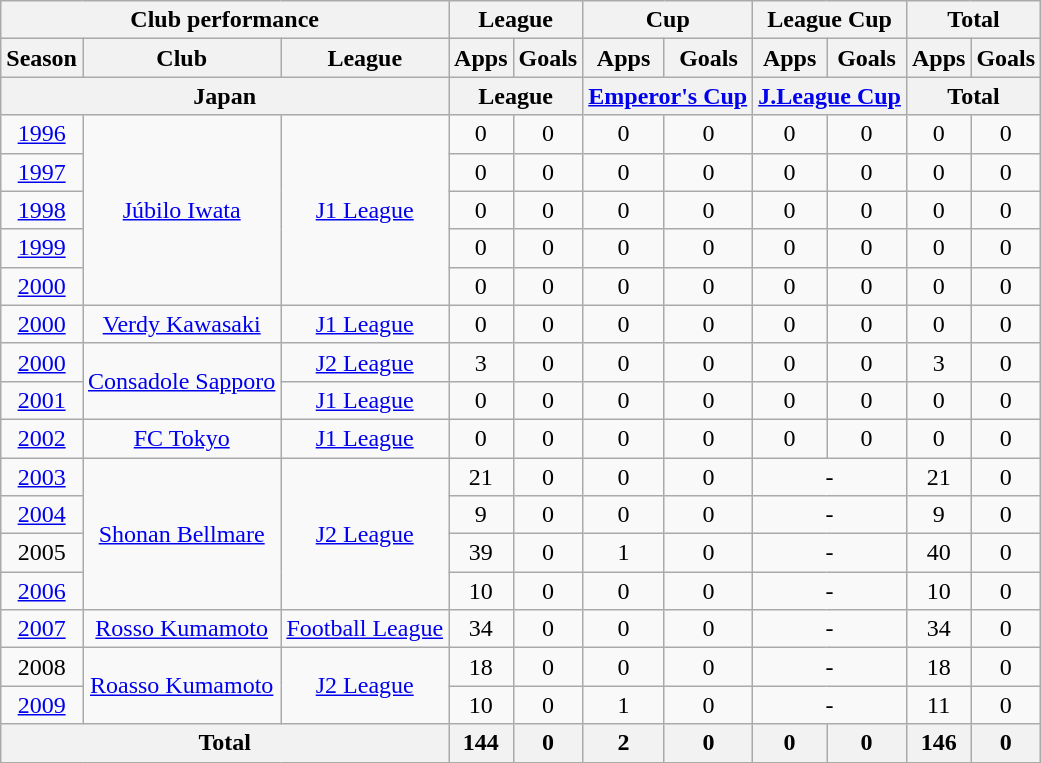<table class="wikitable" style="text-align:center;">
<tr>
<th colspan=3>Club performance</th>
<th colspan=2>League</th>
<th colspan=2>Cup</th>
<th colspan=2>League Cup</th>
<th colspan=2>Total</th>
</tr>
<tr>
<th>Season</th>
<th>Club</th>
<th>League</th>
<th>Apps</th>
<th>Goals</th>
<th>Apps</th>
<th>Goals</th>
<th>Apps</th>
<th>Goals</th>
<th>Apps</th>
<th>Goals</th>
</tr>
<tr>
<th colspan=3>Japan</th>
<th colspan=2>League</th>
<th colspan=2><a href='#'>Emperor's Cup</a></th>
<th colspan=2><a href='#'>J.League Cup</a></th>
<th colspan=2>Total</th>
</tr>
<tr>
<td><a href='#'>1996</a></td>
<td rowspan="5"><a href='#'>Júbilo Iwata</a></td>
<td rowspan="5"><a href='#'>J1 League</a></td>
<td>0</td>
<td>0</td>
<td>0</td>
<td>0</td>
<td>0</td>
<td>0</td>
<td>0</td>
<td>0</td>
</tr>
<tr>
<td><a href='#'>1997</a></td>
<td>0</td>
<td>0</td>
<td>0</td>
<td>0</td>
<td>0</td>
<td>0</td>
<td>0</td>
<td>0</td>
</tr>
<tr>
<td><a href='#'>1998</a></td>
<td>0</td>
<td>0</td>
<td>0</td>
<td>0</td>
<td>0</td>
<td>0</td>
<td>0</td>
<td>0</td>
</tr>
<tr>
<td><a href='#'>1999</a></td>
<td>0</td>
<td>0</td>
<td>0</td>
<td>0</td>
<td>0</td>
<td>0</td>
<td>0</td>
<td>0</td>
</tr>
<tr>
<td><a href='#'>2000</a></td>
<td>0</td>
<td>0</td>
<td>0</td>
<td>0</td>
<td>0</td>
<td>0</td>
<td>0</td>
<td>0</td>
</tr>
<tr>
<td><a href='#'>2000</a></td>
<td><a href='#'>Verdy Kawasaki</a></td>
<td><a href='#'>J1 League</a></td>
<td>0</td>
<td>0</td>
<td>0</td>
<td>0</td>
<td>0</td>
<td>0</td>
<td>0</td>
<td>0</td>
</tr>
<tr>
<td><a href='#'>2000</a></td>
<td rowspan="2"><a href='#'>Consadole Sapporo</a></td>
<td><a href='#'>J2 League</a></td>
<td>3</td>
<td>0</td>
<td>0</td>
<td>0</td>
<td>0</td>
<td>0</td>
<td>3</td>
<td>0</td>
</tr>
<tr>
<td><a href='#'>2001</a></td>
<td><a href='#'>J1 League</a></td>
<td>0</td>
<td>0</td>
<td>0</td>
<td>0</td>
<td>0</td>
<td>0</td>
<td>0</td>
<td>0</td>
</tr>
<tr>
<td><a href='#'>2002</a></td>
<td><a href='#'>FC Tokyo</a></td>
<td><a href='#'>J1 League</a></td>
<td>0</td>
<td>0</td>
<td>0</td>
<td>0</td>
<td>0</td>
<td>0</td>
<td>0</td>
<td>0</td>
</tr>
<tr>
<td><a href='#'>2003</a></td>
<td rowspan="4"><a href='#'>Shonan Bellmare</a></td>
<td rowspan="4"><a href='#'>J2 League</a></td>
<td>21</td>
<td>0</td>
<td>0</td>
<td>0</td>
<td colspan="2">-</td>
<td>21</td>
<td>0</td>
</tr>
<tr>
<td><a href='#'>2004</a></td>
<td>9</td>
<td>0</td>
<td>0</td>
<td>0</td>
<td colspan="2">-</td>
<td>9</td>
<td>0</td>
</tr>
<tr>
<td>2005</td>
<td>39</td>
<td>0</td>
<td>1</td>
<td>0</td>
<td colspan="2">-</td>
<td>40</td>
<td>0</td>
</tr>
<tr>
<td><a href='#'>2006</a></td>
<td>10</td>
<td>0</td>
<td>0</td>
<td>0</td>
<td colspan="2">-</td>
<td>10</td>
<td>0</td>
</tr>
<tr>
<td><a href='#'>2007</a></td>
<td><a href='#'>Rosso Kumamoto</a></td>
<td><a href='#'>Football League</a></td>
<td>34</td>
<td>0</td>
<td>0</td>
<td>0</td>
<td colspan="2">-</td>
<td>34</td>
<td>0</td>
</tr>
<tr>
<td>2008</td>
<td rowspan="2"><a href='#'>Roasso Kumamoto</a></td>
<td rowspan="2"><a href='#'>J2 League</a></td>
<td>18</td>
<td>0</td>
<td>0</td>
<td>0</td>
<td colspan="2">-</td>
<td>18</td>
<td>0</td>
</tr>
<tr>
<td><a href='#'>2009</a></td>
<td>10</td>
<td>0</td>
<td>1</td>
<td>0</td>
<td colspan="2">-</td>
<td>11</td>
<td>0</td>
</tr>
<tr>
<th colspan=3>Total</th>
<th>144</th>
<th>0</th>
<th>2</th>
<th>0</th>
<th>0</th>
<th>0</th>
<th>146</th>
<th>0</th>
</tr>
</table>
